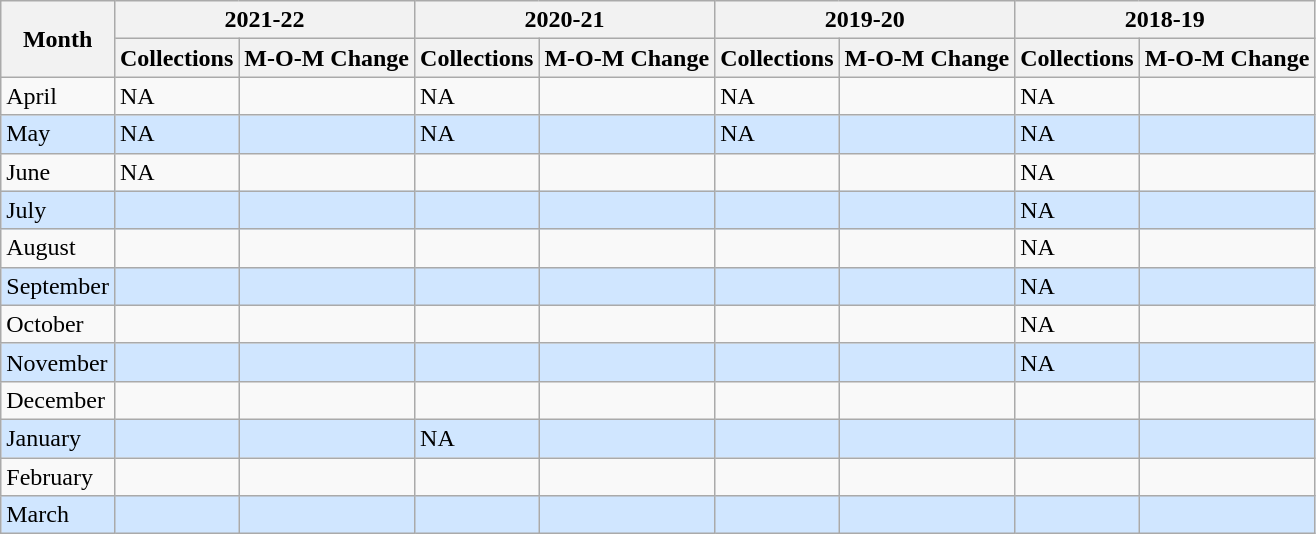<table class="wikitable sortable">
<tr>
<th rowspan="2">Month</th>
<th colspan=2>2021-22</th>
<th colspan=2>2020-21</th>
<th colspan=2>2019-20</th>
<th colspan=2>2018-19</th>
</tr>
<tr>
<th>Collections</th>
<th>M-O-M Change</th>
<th>Collections</th>
<th>M-O-M Change</th>
<th>Collections</th>
<th>M-O-M Change</th>
<th>Collections</th>
<th>M-O-M Change</th>
</tr>
<tr>
<td>April</td>
<td>NA</td>
<td></td>
<td>NA</td>
<td></td>
<td>NA</td>
<td></td>
<td>NA</td>
<td></td>
</tr>
<tr style="background:#D0E6FF">
<td>May</td>
<td>NA</td>
<td></td>
<td>NA</td>
<td></td>
<td>NA</td>
<td></td>
<td>NA</td>
<td></td>
</tr>
<tr>
<td>June</td>
<td>NA</td>
<td></td>
<td></td>
<td></td>
<td></td>
<td></td>
<td>NA</td>
<td></td>
</tr>
<tr style="background:#D0E6FF">
<td>July</td>
<td></td>
<td></td>
<td></td>
<td></td>
<td></td>
<td></td>
<td>NA</td>
<td></td>
</tr>
<tr>
<td>August</td>
<td></td>
<td></td>
<td></td>
<td></td>
<td></td>
<td></td>
<td>NA</td>
<td></td>
</tr>
<tr style="background:#D0E6FF">
<td>September</td>
<td></td>
<td></td>
<td></td>
<td></td>
<td></td>
<td></td>
<td>NA</td>
<td></td>
</tr>
<tr>
<td>October</td>
<td></td>
<td></td>
<td></td>
<td></td>
<td></td>
<td></td>
<td>NA</td>
<td></td>
</tr>
<tr style="background:#D0E6FF">
<td>November</td>
<td></td>
<td></td>
<td></td>
<td></td>
<td></td>
<td></td>
<td>NA</td>
<td></td>
</tr>
<tr>
<td>December</td>
<td></td>
<td></td>
<td></td>
<td></td>
<td></td>
<td></td>
<td></td>
<td></td>
</tr>
<tr style="background:#D0E6FF">
<td>January</td>
<td></td>
<td></td>
<td>NA</td>
<td></td>
<td></td>
<td></td>
<td></td>
<td></td>
</tr>
<tr>
<td>February</td>
<td></td>
<td></td>
<td></td>
<td></td>
<td></td>
<td></td>
<td></td>
<td></td>
</tr>
<tr style="background:#D0E6FF">
<td>March</td>
<td></td>
<td></td>
<td></td>
<td></td>
<td></td>
<td></td>
<td></td>
<td></td>
</tr>
</table>
